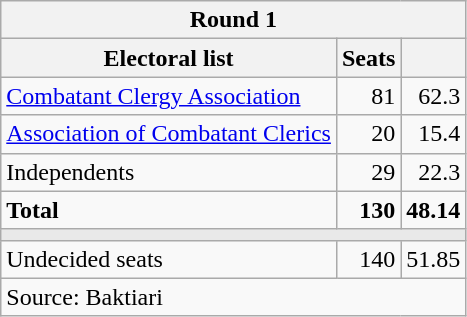<table class=wikitable style=text-align:right>
<tr>
<th colspan=3>Round 1</th>
</tr>
<tr>
<th>Electoral list</th>
<th>Seats</th>
<th></th>
</tr>
<tr>
<td align=left><a href='#'>Combatant Clergy Association</a></td>
<td>81</td>
<td>62.3</td>
</tr>
<tr>
<td align=left><a href='#'>Association of Combatant Clerics</a></td>
<td>20</td>
<td>15.4</td>
</tr>
<tr>
<td align=left>Independents</td>
<td>29</td>
<td>22.3</td>
</tr>
<tr>
<td align=left><strong>Total</strong></td>
<td><strong>130</strong></td>
<td><strong>48.14</strong></td>
</tr>
<tr>
<td colspan="9" style="background:#E9E9E9;"></td>
</tr>
<tr>
<td align=left>Undecided seats</td>
<td>140</td>
<td>51.85</td>
</tr>
<tr>
<td colspan=3 align=left>Source: Baktiari</td>
</tr>
</table>
